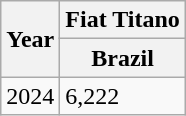<table class="wikitable">
<tr>
<th rowspan="2">Year</th>
<th>Fiat Titano</th>
</tr>
<tr>
<th>Brazil</th>
</tr>
<tr>
<td>2024</td>
<td>6,222</td>
</tr>
</table>
